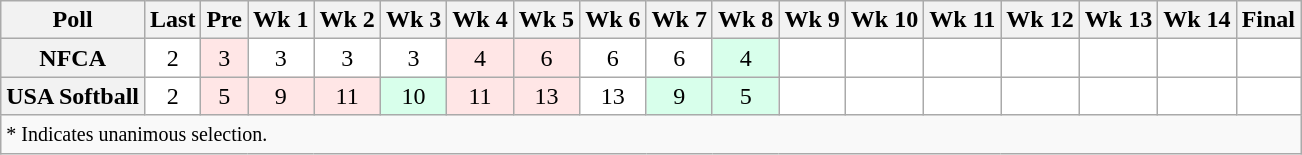<table class="wikitable" style="white-space:nowrap;">
<tr>
<th>Poll</th>
<th>Last</th>
<th>Pre</th>
<th>Wk 1</th>
<th>Wk 2</th>
<th>Wk 3</th>
<th>Wk 4</th>
<th>Wk 5</th>
<th>Wk 6</th>
<th>Wk 7</th>
<th>Wk 8</th>
<th>Wk 9</th>
<th>Wk 10</th>
<th>Wk 11</th>
<th>Wk 12</th>
<th>Wk 13</th>
<th>Wk 14</th>
<th>Final</th>
</tr>
<tr style="text-align:center;">
<th>NFCA</th>
<td style="background:#FFF;">2</td>
<td style="background:#FFE6E6;">3</td>
<td style="background:#FFF;">3</td>
<td style="background:#FFF;">3</td>
<td style="background:#FFF;">3</td>
<td style="background:#FFE6E6;">4</td>
<td style="background:#FFE6E6;">6</td>
<td style="background:#FFF;">6</td>
<td style="background:#FFF;">6</td>
<td style="background:#D8FFEB;">4</td>
<td style="background:#FFF;"></td>
<td style="background:#FFF;"></td>
<td style="background:#FFF;"></td>
<td style="background:#FFF;"></td>
<td style="background:#FFF;"></td>
<td style="background:#FFF;"></td>
<td style="background:#FFF;"></td>
</tr>
<tr style="text-align:center;">
<th>USA Softball</th>
<td style="background:#FFF;">2</td>
<td style="background:#FFE6E6;">5</td>
<td style="background:#FFE6E6;">9</td>
<td style="background:#FFE6E6;">11</td>
<td style="background:#D8FFEB;">10</td>
<td style="background:#FFE6E6;">11</td>
<td style="background:#FFE6E6;">13</td>
<td style="background:#FFF;">13</td>
<td style="background:#D8FFEB;">9</td>
<td style="background:#D8FFEB;">5</td>
<td style="background:#FFF;"></td>
<td style="background:#FFF;"></td>
<td style="background:#FFF;"></td>
<td style="background:#FFF;"></td>
<td style="background:#FFF;"></td>
<td style="background:#FFF;"></td>
<td style="background:#FFF;"></td>
</tr>
<tr style="background:#f9f9f9;">
<td colspan=19><small>* Indicates unanimous selection.</small></td>
</tr>
</table>
